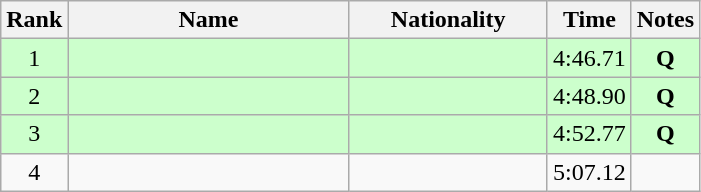<table class="wikitable sortable" style="text-align:center">
<tr>
<th>Rank</th>
<th style="width:180px">Name</th>
<th style="width:125px">Nationality</th>
<th>Time</th>
<th>Notes</th>
</tr>
<tr style="background:#cfc;">
<td>1</td>
<td style="text-align:left;"></td>
<td style="text-align:left;"></td>
<td>4:46.71</td>
<td><strong>Q</strong></td>
</tr>
<tr style="background:#cfc;">
<td>2</td>
<td style="text-align:left;"></td>
<td style="text-align:left;"></td>
<td>4:48.90</td>
<td><strong>Q</strong></td>
</tr>
<tr style="background:#cfc;">
<td>3</td>
<td style="text-align:left;"></td>
<td style="text-align:left;"></td>
<td>4:52.77</td>
<td><strong>Q</strong></td>
</tr>
<tr>
<td>4</td>
<td style="text-align:left;"></td>
<td style="text-align:left;"></td>
<td>5:07.12</td>
<td></td>
</tr>
</table>
